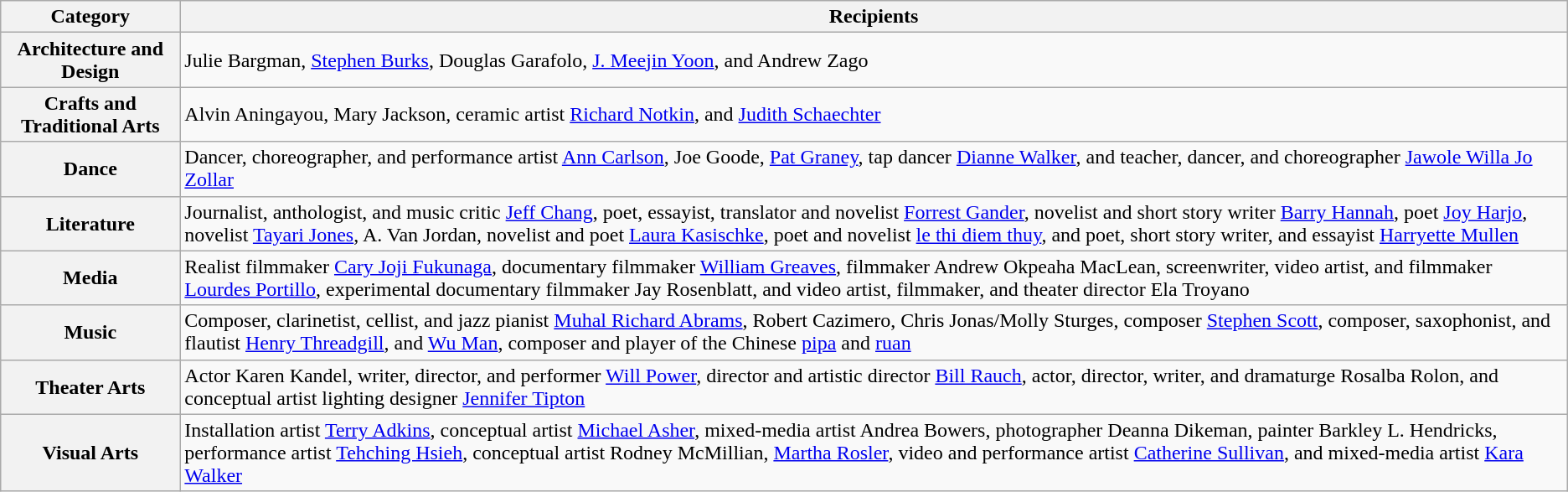<table class=wikitable>
<tr>
<th>Category</th>
<th>Recipients</th>
</tr>
<tr>
<th>Architecture and Design</th>
<td>Julie Bargman, <a href='#'>Stephen Burks</a>, Douglas Garafolo, <a href='#'>J. Meejin Yoon</a>, and Andrew Zago</td>
</tr>
<tr>
<th>Crafts and Traditional Arts</th>
<td>Alvin Aningayou, Mary Jackson, ceramic artist <a href='#'>Richard Notkin</a>, and <a href='#'>Judith Schaechter</a></td>
</tr>
<tr>
<th>Dance</th>
<td>Dancer, choreographer, and performance artist <a href='#'>Ann Carlson</a>, Joe Goode, <a href='#'>Pat Graney</a>, tap dancer <a href='#'>Dianne Walker</a>, and teacher, dancer, and choreographer <a href='#'>Jawole Willa Jo Zollar</a></td>
</tr>
<tr>
<th>Literature</th>
<td>Journalist, anthologist, and music critic <a href='#'>Jeff Chang</a>, poet, essayist, translator and novelist <a href='#'>Forrest Gander</a>, novelist and short story writer <a href='#'>Barry Hannah</a>, poet <a href='#'>Joy Harjo</a>, novelist <a href='#'>Tayari Jones</a>, A. Van Jordan, novelist and poet <a href='#'>Laura Kasischke</a>, poet and novelist <a href='#'>le thi diem thuy</a>, and poet, short story writer, and essayist <a href='#'>Harryette Mullen</a></td>
</tr>
<tr>
<th>Media</th>
<td>Realist filmmaker <a href='#'>Cary Joji Fukunaga</a>, documentary filmmaker <a href='#'>William Greaves</a>, filmmaker Andrew Okpeaha MacLean, screenwriter, video artist, and filmmaker <a href='#'>Lourdes Portillo</a>, experimental documentary filmmaker Jay Rosenblatt, and video artist, filmmaker, and theater director Ela Troyano</td>
</tr>
<tr>
<th>Music</th>
<td>Composer, clarinetist, cellist, and jazz pianist <a href='#'>Muhal Richard Abrams</a>, Robert Cazimero, Chris Jonas/Molly Sturges, composer <a href='#'>Stephen Scott</a>, composer, saxophonist, and flautist <a href='#'>Henry Threadgill</a>, and <a href='#'>Wu Man</a>, composer and player of the Chinese <a href='#'>pipa</a> and <a href='#'>ruan</a></td>
</tr>
<tr>
<th>Theater Arts</th>
<td>Actor Karen Kandel, writer, director, and performer <a href='#'>Will Power</a>, director and artistic director <a href='#'>Bill Rauch</a>, actor, director, writer, and dramaturge Rosalba Rolon, and conceptual artist lighting designer <a href='#'>Jennifer Tipton</a></td>
</tr>
<tr>
<th>Visual Arts</th>
<td>Installation artist <a href='#'>Terry Adkins</a>, conceptual artist <a href='#'>Michael Asher</a>, mixed-media artist Andrea Bowers, photographer Deanna Dikeman, painter Barkley L. Hendricks, performance artist <a href='#'>Tehching Hsieh</a>, conceptual artist Rodney McMillian, <a href='#'>Martha Rosler</a>, video and performance artist <a href='#'>Catherine Sullivan</a>, and mixed-media artist <a href='#'>Kara Walker</a></td>
</tr>
</table>
